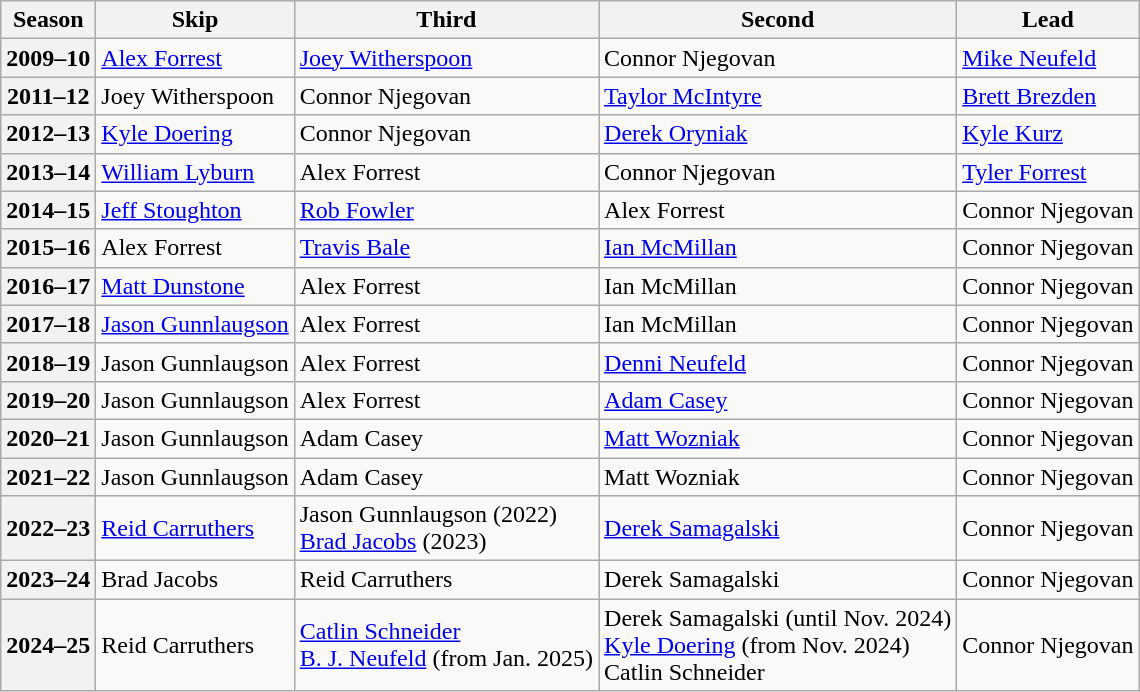<table class="wikitable">
<tr>
<th scope="col">Season</th>
<th scope="col">Skip</th>
<th scope="col">Third</th>
<th scope="col">Second</th>
<th scope="col">Lead</th>
</tr>
<tr>
<th scope="row">2009–10</th>
<td><a href='#'>Alex Forrest</a></td>
<td><a href='#'>Joey Witherspoon</a></td>
<td>Connor Njegovan</td>
<td><a href='#'>Mike Neufeld</a></td>
</tr>
<tr>
<th scope="row">2011–12</th>
<td>Joey Witherspoon</td>
<td>Connor Njegovan</td>
<td><a href='#'>Taylor McIntyre</a></td>
<td><a href='#'>Brett Brezden</a></td>
</tr>
<tr>
<th scope="row">2012–13</th>
<td><a href='#'>Kyle Doering</a></td>
<td>Connor Njegovan</td>
<td><a href='#'>Derek Oryniak</a></td>
<td><a href='#'>Kyle Kurz</a></td>
</tr>
<tr>
<th scope="row">2013–14</th>
<td><a href='#'>William Lyburn</a></td>
<td>Alex Forrest</td>
<td>Connor Njegovan</td>
<td><a href='#'>Tyler Forrest</a></td>
</tr>
<tr>
<th scope="row">2014–15</th>
<td><a href='#'>Jeff Stoughton</a></td>
<td><a href='#'>Rob Fowler</a></td>
<td>Alex Forrest</td>
<td>Connor Njegovan</td>
</tr>
<tr>
<th scope="row">2015–16</th>
<td>Alex Forrest</td>
<td><a href='#'>Travis Bale</a></td>
<td><a href='#'>Ian McMillan</a></td>
<td>Connor Njegovan</td>
</tr>
<tr>
<th scope="row">2016–17</th>
<td><a href='#'>Matt Dunstone</a></td>
<td>Alex Forrest</td>
<td>Ian McMillan</td>
<td>Connor Njegovan</td>
</tr>
<tr>
<th scope="row">2017–18</th>
<td><a href='#'>Jason Gunnlaugson</a></td>
<td>Alex Forrest</td>
<td>Ian McMillan</td>
<td>Connor Njegovan</td>
</tr>
<tr>
<th scope="row">2018–19</th>
<td>Jason Gunnlaugson</td>
<td>Alex Forrest</td>
<td><a href='#'>Denni Neufeld</a></td>
<td>Connor Njegovan</td>
</tr>
<tr>
<th scope="row">2019–20</th>
<td>Jason Gunnlaugson</td>
<td>Alex Forrest</td>
<td><a href='#'>Adam Casey</a></td>
<td>Connor Njegovan</td>
</tr>
<tr>
<th scope="row">2020–21</th>
<td>Jason Gunnlaugson</td>
<td>Adam Casey</td>
<td><a href='#'>Matt Wozniak</a></td>
<td>Connor Njegovan</td>
</tr>
<tr>
<th scope="row">2021–22</th>
<td>Jason Gunnlaugson</td>
<td>Adam Casey</td>
<td>Matt Wozniak</td>
<td>Connor Njegovan</td>
</tr>
<tr>
<th scope="row">2022–23</th>
<td><a href='#'>Reid Carruthers</a></td>
<td>Jason Gunnlaugson (2022) <br> <a href='#'>Brad Jacobs</a> (2023)</td>
<td><a href='#'>Derek Samagalski</a></td>
<td>Connor Njegovan</td>
</tr>
<tr>
<th scope="row">2023–24</th>
<td>Brad Jacobs</td>
<td>Reid Carruthers</td>
<td>Derek Samagalski</td>
<td>Connor Njegovan</td>
</tr>
<tr>
<th scope="row">2024–25</th>
<td>Reid Carruthers</td>
<td><a href='#'>Catlin Schneider</a> <br> <a href='#'>B. J. Neufeld</a> (from Jan. 2025)</td>
<td>Derek Samagalski (until Nov. 2024) <br> <a href='#'>Kyle Doering</a> (from Nov. 2024) <br> Catlin Schneider</td>
<td>Connor Njegovan</td>
</tr>
</table>
